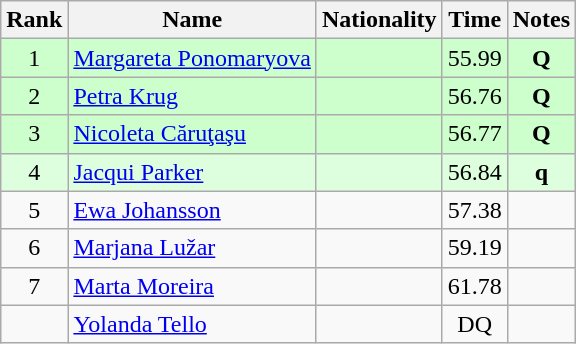<table class="wikitable sortable" style="text-align:center">
<tr>
<th>Rank</th>
<th>Name</th>
<th>Nationality</th>
<th>Time</th>
<th>Notes</th>
</tr>
<tr bgcolor=ccffcc>
<td>1</td>
<td align=left><a href='#'>Margareta Ponomaryova</a></td>
<td align=left></td>
<td>55.99</td>
<td><strong>Q</strong></td>
</tr>
<tr bgcolor=ccffcc>
<td>2</td>
<td align=left><a href='#'>Petra Krug</a></td>
<td align=left></td>
<td>56.76</td>
<td><strong>Q</strong></td>
</tr>
<tr bgcolor=ccffcc>
<td>3</td>
<td align=left><a href='#'>Nicoleta Căruţaşu</a></td>
<td align=left></td>
<td>56.77</td>
<td><strong>Q</strong></td>
</tr>
<tr bgcolor=ddffdd>
<td>4</td>
<td align=left><a href='#'>Jacqui Parker</a></td>
<td align=left></td>
<td>56.84</td>
<td><strong>q</strong></td>
</tr>
<tr>
<td>5</td>
<td align=left><a href='#'>Ewa Johansson</a></td>
<td align=left></td>
<td>57.38</td>
<td></td>
</tr>
<tr>
<td>6</td>
<td align=left><a href='#'>Marjana Lužar</a></td>
<td align=left></td>
<td>59.19</td>
<td></td>
</tr>
<tr>
<td>7</td>
<td align=left><a href='#'>Marta Moreira</a></td>
<td align=left></td>
<td>61.78</td>
<td></td>
</tr>
<tr>
<td></td>
<td align=left><a href='#'>Yolanda Tello</a></td>
<td align=left></td>
<td>DQ</td>
<td></td>
</tr>
</table>
